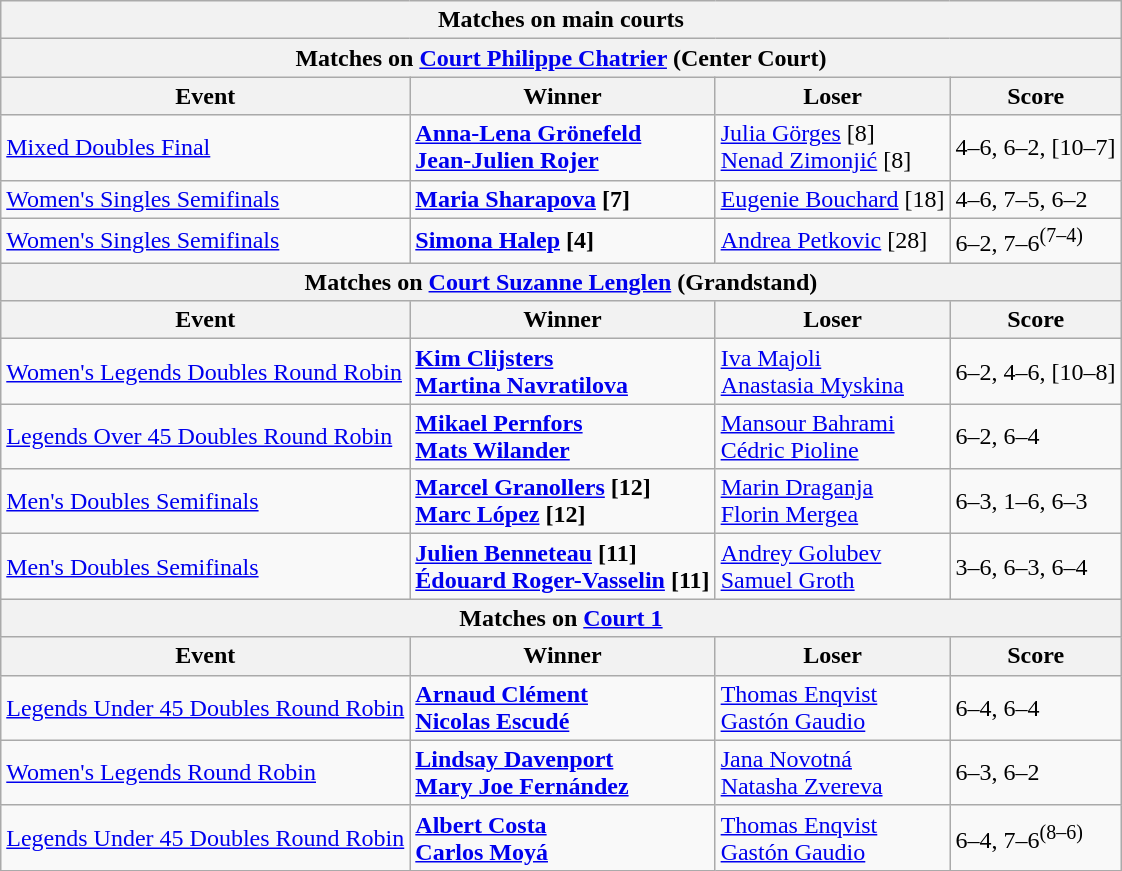<table class="wikitable">
<tr>
<th colspan=4 style=white-space:nowrap>Matches on main courts</th>
</tr>
<tr>
<th colspan=4>Matches on <a href='#'>Court Philippe Chatrier</a> (Center Court)</th>
</tr>
<tr>
<th>Event</th>
<th>Winner</th>
<th>Loser</th>
<th>Score</th>
</tr>
<tr>
<td><a href='#'>Mixed Doubles Final</a></td>
<td> <strong><a href='#'>Anna-Lena Grönefeld</a></strong><br> <strong><a href='#'>Jean-Julien Rojer</a></strong></td>
<td> <a href='#'>Julia Görges</a> [8]<br> <a href='#'>Nenad Zimonjić</a> [8]</td>
<td>4–6, 6–2, [10–7]</td>
</tr>
<tr>
<td><a href='#'>Women's Singles Semifinals</a></td>
<td><strong> <a href='#'>Maria Sharapova</a> [7]</strong></td>
<td> <a href='#'>Eugenie Bouchard</a> [18]</td>
<td>4–6, 7–5, 6–2</td>
</tr>
<tr>
<td><a href='#'>Women's Singles Semifinals</a></td>
<td> <strong><a href='#'>Simona Halep</a> [4] </strong></td>
<td> <a href='#'>Andrea Petkovic</a> [28]</td>
<td>6–2, 7–6<sup>(7–4)</sup></td>
</tr>
<tr>
<th colspan=4>Matches on <a href='#'>Court Suzanne Lenglen</a> (Grandstand)</th>
</tr>
<tr>
<th>Event</th>
<th>Winner</th>
<th>Loser</th>
<th>Score</th>
</tr>
<tr>
<td><a href='#'>Women's Legends Doubles Round Robin</a></td>
<td><strong> <a href='#'>Kim Clijsters</a><br> <a href='#'>Martina Navratilova</a></strong></td>
<td> <a href='#'>Iva Majoli</a><br> <a href='#'>Anastasia Myskina</a></td>
<td>6–2, 4–6, [10–8]</td>
</tr>
<tr>
<td><a href='#'>Legends Over 45 Doubles Round Robin</a></td>
<td><strong> <a href='#'>Mikael Pernfors</a><br> <a href='#'>Mats Wilander</a></strong></td>
<td> <a href='#'>Mansour Bahrami</a><br> <a href='#'>Cédric Pioline</a></td>
<td>6–2, 6–4</td>
</tr>
<tr>
<td><a href='#'>Men's Doubles Semifinals</a></td>
<td><strong> <a href='#'>Marcel Granollers</a> [12]<br> <a href='#'>Marc López</a> [12]</strong></td>
<td> <a href='#'>Marin Draganja</a><br> <a href='#'>Florin Mergea</a></td>
<td>6–3, 1–6, 6–3</td>
</tr>
<tr>
<td><a href='#'>Men's Doubles Semifinals</a></td>
<td><strong> <a href='#'>Julien Benneteau</a> [11] <br>  <a href='#'>Édouard Roger-Vasselin</a> [11]</strong></td>
<td> <a href='#'>Andrey Golubev</a> <br>  <a href='#'>Samuel Groth</a></td>
<td>3–6, 6–3, 6–4</td>
</tr>
<tr>
<th colspan=4>Matches on <a href='#'>Court 1</a></th>
</tr>
<tr>
<th>Event</th>
<th>Winner</th>
<th>Loser</th>
<th>Score</th>
</tr>
<tr>
<td><a href='#'>Legends Under 45 Doubles Round Robin</a></td>
<td><strong> <a href='#'>Arnaud Clément</a><br> <a href='#'>Nicolas Escudé</a></strong></td>
<td> <a href='#'>Thomas Enqvist</a><br> <a href='#'>Gastón Gaudio</a></td>
<td>6–4, 6–4</td>
</tr>
<tr>
<td><a href='#'>Women's Legends Round Robin</a></td>
<td><strong> <a href='#'>Lindsay Davenport</a><br> <a href='#'>Mary Joe Fernández</a></strong></td>
<td> <a href='#'>Jana Novotná</a><br> <a href='#'>Natasha Zvereva</a></td>
<td>6–3, 6–2</td>
</tr>
<tr>
<td><a href='#'>Legends Under 45 Doubles Round Robin</a></td>
<td><strong> <a href='#'>Albert Costa</a><br> <a href='#'>Carlos Moyá</a></strong></td>
<td> <a href='#'>Thomas Enqvist</a><br> <a href='#'>Gastón Gaudio</a></td>
<td>6–4, 7–6<sup>(8–6)</sup></td>
</tr>
</table>
